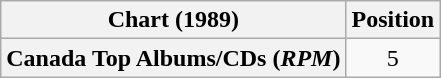<table class="wikitable plainrowheaders" style="text-align:center">
<tr>
<th scope="col">Chart (1989)</th>
<th scope="col">Position</th>
</tr>
<tr>
<th scope="row">Canada Top Albums/CDs (<em>RPM</em>)</th>
<td>5</td>
</tr>
</table>
